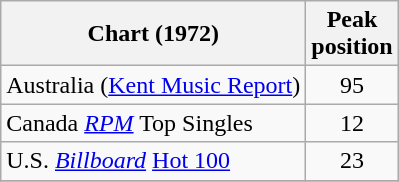<table class="wikitable sortable">
<tr>
<th>Chart (1972)</th>
<th>Peak<br>position</th>
</tr>
<tr>
<td>Australia (<a href='#'>Kent Music Report</a>)</td>
<td style="text-align:center;">95</td>
</tr>
<tr>
<td>Canada <em><a href='#'>RPM</a></em> Top Singles</td>
<td style="text-align:center;">12</td>
</tr>
<tr>
<td>U.S. <em><a href='#'>Billboard</a></em> <a href='#'>Hot 100</a></td>
<td style="text-align:center;">23</td>
</tr>
<tr>
</tr>
</table>
